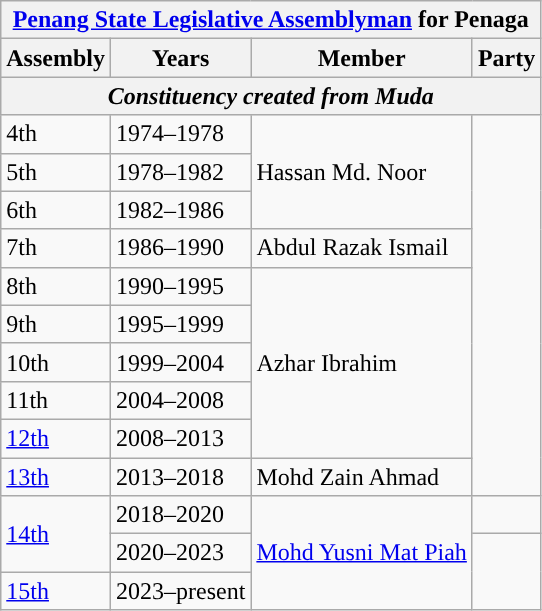<table class="wikitable">
<tr>
<th colspan="4"><a href='#'>Penang State Legislative Assemblyman</a> for Penaga</th>
</tr>
<tr>
<th>Assembly</th>
<th>Years</th>
<th>Member</th>
<th>Party</th>
</tr>
<tr>
<th colspan="4" align="center"><em>Constituency created from Muda</em></th>
</tr>
<tr>
<td>4th</td>
<td>1974–1978</td>
<td rowspan="3">Hassan Md. Noor</td>
<td rowspan="10"></td>
</tr>
<tr>
<td>5th</td>
<td>1978–1982</td>
</tr>
<tr>
<td>6th</td>
<td>1982–1986</td>
</tr>
<tr>
<td>7th</td>
<td>1986–1990</td>
<td>Abdul Razak Ismail</td>
</tr>
<tr>
<td>8th</td>
<td>1990–1995</td>
<td rowspan="5">Azhar Ibrahim</td>
</tr>
<tr>
<td>9th</td>
<td>1995–1999</td>
</tr>
<tr>
<td>10th</td>
<td>1999–2004</td>
</tr>
<tr>
<td>11th</td>
<td>2004–2008</td>
</tr>
<tr>
<td><a href='#'>12th</a></td>
<td>2008–2013</td>
</tr>
<tr>
<td><a href='#'>13th</a></td>
<td>2013–2018</td>
<td>Mohd Zain Ahmad</td>
</tr>
<tr>
<td rowspan="2"><a href='#'>14th</a></td>
<td>2018–2020</td>
<td rowspan="3"><a href='#'>Mohd Yusni Mat Piah</a></td>
<td></td>
</tr>
<tr>
<td>2020–2023</td>
<td rowspan="2"></td>
</tr>
<tr>
<td><a href='#'>15th</a></td>
<td>2023–present</td>
</tr>
</table>
